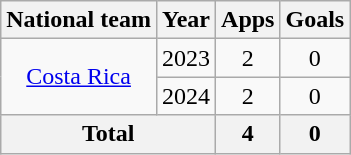<table class="wikitable" style="text-align:center">
<tr>
<th>National team</th>
<th>Year</th>
<th>Apps</th>
<th>Goals</th>
</tr>
<tr>
<td rowspan="2"><a href='#'>Costa Rica</a></td>
<td>2023</td>
<td>2</td>
<td>0</td>
</tr>
<tr>
<td>2024</td>
<td>2</td>
<td>0</td>
</tr>
<tr>
<th colspan="2">Total</th>
<th>4</th>
<th>0</th>
</tr>
</table>
